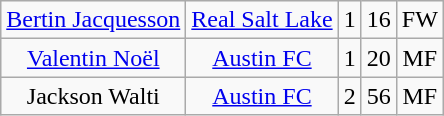<table class="wikitable" style="text-align: center;">
<tr>
<td><a href='#'>Bertin Jacquesson</a></td>
<td><a href='#'>Real Salt Lake</a></td>
<td>1</td>
<td>16</td>
<td>FW</td>
</tr>
<tr>
<td><a href='#'>Valentin Noël</a></td>
<td><a href='#'>Austin FC</a></td>
<td>1</td>
<td>20</td>
<td>MF</td>
</tr>
<tr>
<td>Jackson Walti</td>
<td><a href='#'>Austin FC</a></td>
<td>2</td>
<td>56</td>
<td>MF</td>
</tr>
</table>
